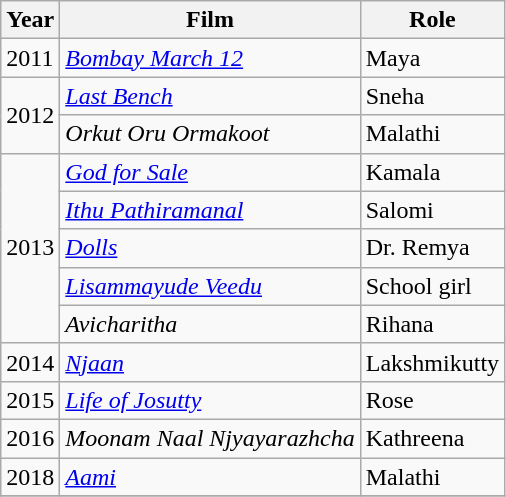<table class="wikitable sortable">
<tr>
<th>Year</th>
<th>Film</th>
<th>Role</th>
</tr>
<tr>
<td>2011</td>
<td><em><a href='#'>Bombay March 12</a></em></td>
<td>Maya</td>
</tr>
<tr>
<td rowspan="2">2012</td>
<td><em><a href='#'>Last Bench</a></em></td>
<td>Sneha</td>
</tr>
<tr>
<td><em>Orkut Oru Ormakoot</em></td>
<td>Malathi</td>
</tr>
<tr>
<td rowspan="5">2013</td>
<td><em><a href='#'>God for Sale</a></em></td>
<td>Kamala</td>
</tr>
<tr>
<td><em><a href='#'>Ithu Pathiramanal</a></em></td>
<td>Salomi</td>
</tr>
<tr>
<td><em><a href='#'>Dolls</a></em></td>
<td>Dr. Remya</td>
</tr>
<tr>
<td><em><a href='#'>Lisammayude Veedu</a></em></td>
<td>School girl</td>
</tr>
<tr>
<td><em>Avicharitha</em></td>
<td>Rihana</td>
</tr>
<tr>
<td>2014</td>
<td><em><a href='#'>Njaan</a></em></td>
<td>Lakshmikutty</td>
</tr>
<tr>
<td>2015</td>
<td><em><a href='#'>Life of Josutty</a></em></td>
<td>Rose</td>
</tr>
<tr>
<td>2016</td>
<td><em>Moonam Naal Njyayarazhcha</em></td>
<td>Kathreena</td>
</tr>
<tr>
<td>2018</td>
<td><em><a href='#'>Aami</a></em></td>
<td>Malathi</td>
</tr>
<tr>
</tr>
</table>
